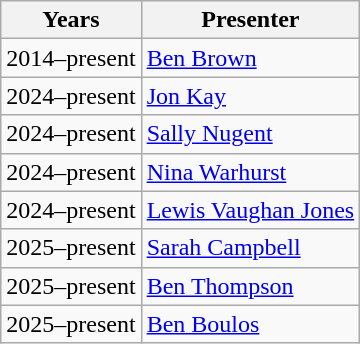<table class="wikitable">
<tr align="center">
<th>Years</th>
<th>Presenter</th>
</tr>
<tr>
<td>2014–present</td>
<td><a href='#'>Ben Brown</a></td>
</tr>
<tr>
<td>2024–present</td>
<td><a href='#'>Jon Kay</a></td>
</tr>
<tr>
<td>2024–present</td>
<td><a href='#'>Sally Nugent</a></td>
</tr>
<tr>
<td>2024–present</td>
<td><a href='#'>Nina Warhurst</a></td>
</tr>
<tr>
<td>2024–present</td>
<td><a href='#'>Lewis Vaughan Jones</a></td>
</tr>
<tr>
<td>2025–present</td>
<td><a href='#'>Sarah Campbell</a></td>
</tr>
<tr>
<td>2025–present</td>
<td><a href='#'>Ben Thompson</a></td>
</tr>
<tr>
<td>2025–present</td>
<td><a href='#'>Ben Boulos</a></td>
</tr>
</table>
